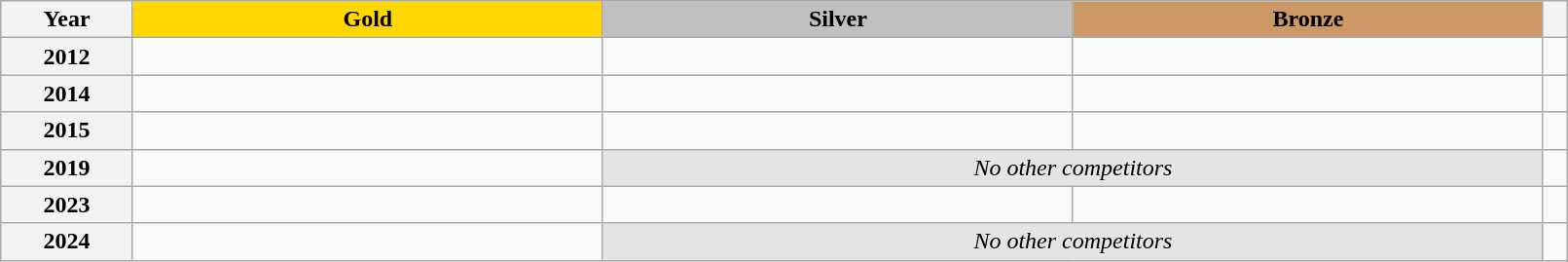<table class="wikitable unsortable" style="text-align:left; width:85%">
<tr>
<th scope="col" style="text-align:center">Year</th>
<td scope="col" style="text-align:center; width:30%; background:gold"><strong>Gold</strong></td>
<td scope="col" style="text-align:center; width:30%; background:silver"><strong>Silver</strong></td>
<td scope="col" style="text-align:center; width:30%; background:#c96"><strong>Bronze</strong></td>
<th scope="col" style="text-align:center"></th>
</tr>
<tr>
<th scope="row">2012</th>
<td></td>
<td></td>
<td></td>
<td></td>
</tr>
<tr>
<th scope="row">2014</th>
<td></td>
<td></td>
<td></td>
<td></td>
</tr>
<tr>
<th scope="row">2015</th>
<td></td>
<td></td>
<td></td>
<td></td>
</tr>
<tr>
<th scope="row">2019</th>
<td></td>
<td colspan=2 align="center" bgcolor="e5e4e2"><em>No other competitors</em></td>
<td></td>
</tr>
<tr>
<th scope="row">2023</th>
<td></td>
<td></td>
<td></td>
<td></td>
</tr>
<tr>
<th scope="row">2024</th>
<td></td>
<td colspan=2 align="center" bgcolor="e5e4e2"><em>No other competitors</em></td>
<td></td>
</tr>
</table>
